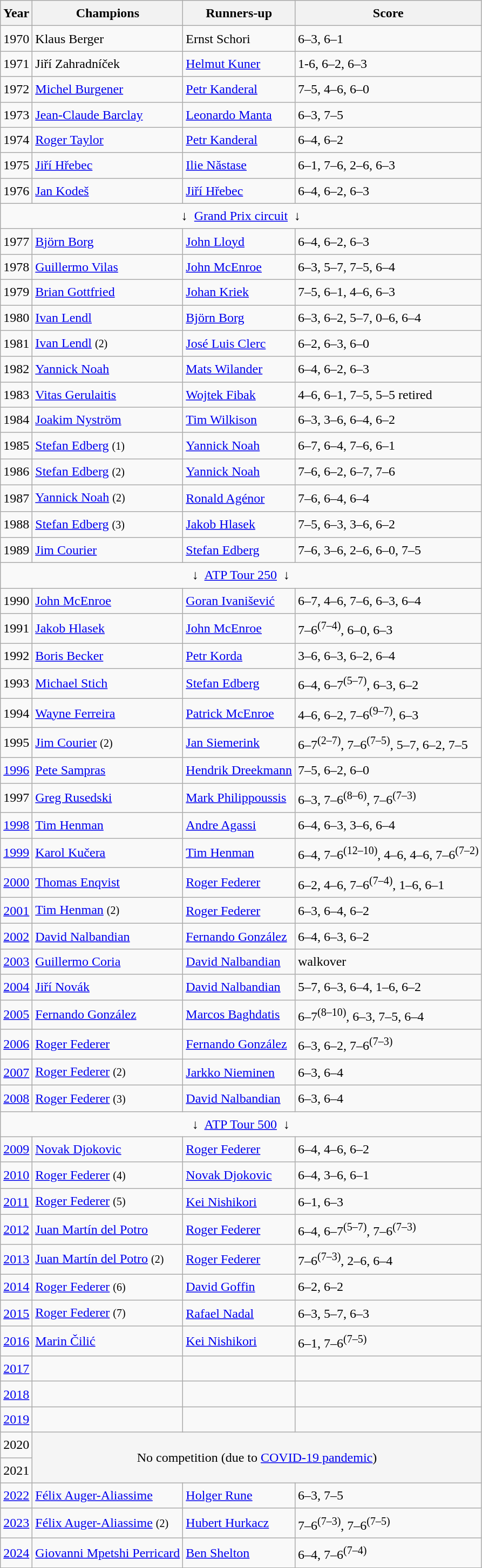<table class="wikitable sortable" style="font-size:1.00em; line-height:1.5em;">
<tr>
<th>Year</th>
<th>Champions</th>
<th>Runners-up</th>
<th>Score</th>
</tr>
<tr>
<td>1970</td>
<td> Klaus Berger</td>
<td> Ernst Schori</td>
<td>6–3, 6–1</td>
</tr>
<tr>
<td>1971</td>
<td> Jiří Zahradníček</td>
<td> <a href='#'>Helmut Kuner</a></td>
<td>1-6, 6–2, 6–3</td>
</tr>
<tr>
<td>1972</td>
<td> <a href='#'>Michel Burgener</a></td>
<td> <a href='#'>Petr Kanderal</a></td>
<td>7–5, 4–6, 6–0</td>
</tr>
<tr>
<td>1973</td>
<td> <a href='#'>Jean-Claude Barclay</a></td>
<td> <a href='#'>Leonardo Manta</a></td>
<td>6–3, 7–5</td>
</tr>
<tr>
<td>1974</td>
<td> <a href='#'>Roger Taylor</a></td>
<td> <a href='#'>Petr Kanderal</a></td>
<td>6–4, 6–2</td>
</tr>
<tr>
<td>1975</td>
<td> <a href='#'>Jiří Hřebec</a></td>
<td> <a href='#'>Ilie Năstase</a></td>
<td>6–1, 7–6, 2–6, 6–3</td>
</tr>
<tr>
<td>1976</td>
<td> <a href='#'>Jan Kodeš</a></td>
<td> <a href='#'>Jiří Hřebec</a></td>
<td>6–4, 6–2, 6–3</td>
</tr>
<tr>
<td colspan=5 align=center>↓  <a href='#'>Grand Prix circuit</a>  ↓</td>
</tr>
<tr>
<td>1977</td>
<td> <a href='#'>Björn Borg</a></td>
<td> <a href='#'>John Lloyd</a></td>
<td>6–4, 6–2, 6–3</td>
</tr>
<tr>
<td>1978</td>
<td> <a href='#'>Guillermo Vilas</a></td>
<td> <a href='#'>John McEnroe</a></td>
<td>6–3, 5–7, 7–5, 6–4</td>
</tr>
<tr>
<td>1979</td>
<td> <a href='#'>Brian Gottfried</a></td>
<td> <a href='#'>Johan Kriek</a></td>
<td>7–5, 6–1, 4–6, 6–3</td>
</tr>
<tr>
<td>1980</td>
<td> <a href='#'>Ivan Lendl</a></td>
<td> <a href='#'>Björn Borg</a></td>
<td>6–3, 6–2, 5–7, 0–6, 6–4</td>
</tr>
<tr>
<td>1981</td>
<td> <a href='#'>Ivan Lendl</a> <small>(2)</small></td>
<td> <a href='#'>José Luis Clerc</a></td>
<td>6–2, 6–3, 6–0</td>
</tr>
<tr>
<td>1982</td>
<td> <a href='#'>Yannick Noah</a></td>
<td> <a href='#'>Mats Wilander</a></td>
<td>6–4, 6–2, 6–3</td>
</tr>
<tr>
<td>1983</td>
<td> <a href='#'>Vitas Gerulaitis</a></td>
<td> <a href='#'>Wojtek Fibak</a></td>
<td>4–6, 6–1, 7–5, 5–5 retired</td>
</tr>
<tr>
<td>1984</td>
<td> <a href='#'>Joakim Nyström</a></td>
<td> <a href='#'>Tim Wilkison</a></td>
<td>6–3, 3–6, 6–4, 6–2</td>
</tr>
<tr>
<td>1985</td>
<td> <a href='#'>Stefan Edberg</a> <small>(1)</small></td>
<td> <a href='#'>Yannick Noah</a></td>
<td>6–7, 6–4, 7–6, 6–1</td>
</tr>
<tr>
<td>1986</td>
<td> <a href='#'>Stefan Edberg</a> <small>(2)</small></td>
<td> <a href='#'>Yannick Noah</a></td>
<td>7–6, 6–2, 6–7, 7–6</td>
</tr>
<tr>
<td>1987</td>
<td> <a href='#'>Yannick Noah</a> <small>(2)</small></td>
<td> <a href='#'>Ronald Agénor</a></td>
<td>7–6, 6–4, 6–4</td>
</tr>
<tr>
<td>1988</td>
<td> <a href='#'>Stefan Edberg</a> <small>(3)</small></td>
<td> <a href='#'>Jakob Hlasek</a></td>
<td>7–5, 6–3, 3–6, 6–2</td>
</tr>
<tr>
<td>1989</td>
<td> <a href='#'>Jim Courier</a></td>
<td> <a href='#'>Stefan Edberg</a></td>
<td>7–6, 3–6, 2–6, 6–0, 7–5</td>
</tr>
<tr>
<td colspan=5 align=center>↓  <a href='#'>ATP Tour 250</a>  ↓</td>
</tr>
<tr>
<td>1990</td>
<td> <a href='#'>John McEnroe</a></td>
<td> <a href='#'>Goran Ivanišević</a></td>
<td>6–7, 4–6, 7–6, 6–3, 6–4</td>
</tr>
<tr>
<td>1991</td>
<td> <a href='#'>Jakob Hlasek</a></td>
<td> <a href='#'>John McEnroe</a></td>
<td>7–6<sup>(7–4)</sup>, 6–0, 6–3</td>
</tr>
<tr>
<td>1992</td>
<td> <a href='#'>Boris Becker</a></td>
<td> <a href='#'>Petr Korda</a></td>
<td>3–6, 6–3, 6–2, 6–4</td>
</tr>
<tr>
<td>1993</td>
<td> <a href='#'>Michael Stich</a></td>
<td> <a href='#'>Stefan Edberg</a></td>
<td>6–4, 6–7<sup>(5–7)</sup>, 6–3, 6–2</td>
</tr>
<tr>
<td>1994</td>
<td> <a href='#'>Wayne Ferreira</a></td>
<td> <a href='#'>Patrick McEnroe</a></td>
<td>4–6, 6–2, 7–6<sup>(9–7)</sup>, 6–3</td>
</tr>
<tr>
<td>1995</td>
<td> <a href='#'>Jim Courier</a> <small>(2)</small></td>
<td> <a href='#'>Jan Siemerink</a></td>
<td>6–7<sup>(2–7)</sup>, 7–6<sup>(7–5)</sup>, 5–7, 6–2, 7–5</td>
</tr>
<tr>
<td><a href='#'>1996</a></td>
<td> <a href='#'>Pete Sampras</a></td>
<td> <a href='#'>Hendrik Dreekmann</a></td>
<td>7–5, 6–2, 6–0</td>
</tr>
<tr>
<td>1997</td>
<td> <a href='#'>Greg Rusedski</a></td>
<td> <a href='#'>Mark Philippoussis</a></td>
<td>6–3, 7–6<sup>(8–6)</sup>, 7–6<sup>(7–3)</sup></td>
</tr>
<tr>
<td><a href='#'>1998</a></td>
<td> <a href='#'>Tim Henman</a></td>
<td> <a href='#'>Andre Agassi</a></td>
<td>6–4, 6–3, 3–6, 6–4</td>
</tr>
<tr>
<td><a href='#'>1999</a></td>
<td> <a href='#'>Karol Kučera</a></td>
<td> <a href='#'>Tim Henman</a></td>
<td>6–4, 7–6<sup>(12–10)</sup>, 4–6, 4–6, 7–6<sup>(7–2)</sup></td>
</tr>
<tr>
<td><a href='#'>2000</a></td>
<td> <a href='#'>Thomas Enqvist</a></td>
<td> <a href='#'>Roger Federer</a></td>
<td>6–2, 4–6, 7–6<sup>(7–4)</sup>, 1–6, 6–1</td>
</tr>
<tr>
<td><a href='#'>2001</a></td>
<td> <a href='#'>Tim Henman</a> <small>(2)</small></td>
<td> <a href='#'>Roger Federer</a></td>
<td>6–3, 6–4, 6–2</td>
</tr>
<tr>
<td><a href='#'>2002</a></td>
<td> <a href='#'>David Nalbandian</a></td>
<td> <a href='#'>Fernando González</a></td>
<td>6–4, 6–3, 6–2</td>
</tr>
<tr>
<td><a href='#'>2003</a></td>
<td> <a href='#'>Guillermo Coria</a></td>
<td> <a href='#'>David Nalbandian</a></td>
<td>walkover</td>
</tr>
<tr>
<td><a href='#'>2004</a></td>
<td> <a href='#'>Jiří Novák</a></td>
<td> <a href='#'>David Nalbandian</a></td>
<td>5–7, 6–3, 6–4, 1–6, 6–2</td>
</tr>
<tr>
<td><a href='#'>2005</a></td>
<td> <a href='#'>Fernando González</a></td>
<td> <a href='#'>Marcos Baghdatis</a></td>
<td>6–7<sup>(8–10)</sup>, 6–3, 7–5, 6–4</td>
</tr>
<tr>
<td><a href='#'>2006</a></td>
<td> <a href='#'>Roger Federer</a> <small></small></td>
<td> <a href='#'>Fernando González</a></td>
<td>6–3, 6–2, 7–6<sup>(7–3)</sup></td>
</tr>
<tr>
<td><a href='#'>2007</a></td>
<td> <a href='#'>Roger Federer</a> <small>(2)</small></td>
<td> <a href='#'>Jarkko Nieminen</a></td>
<td>6–3, 6–4</td>
</tr>
<tr>
<td><a href='#'>2008</a></td>
<td> <a href='#'>Roger Federer</a> <small>(3)</small></td>
<td> <a href='#'>David Nalbandian</a></td>
<td>6–3, 6–4</td>
</tr>
<tr>
<td colspan=5 align=center>↓  <a href='#'>ATP Tour 500</a>  ↓</td>
</tr>
<tr>
<td><a href='#'>2009</a></td>
<td> <a href='#'>Novak Djokovic</a></td>
<td> <a href='#'>Roger Federer</a></td>
<td>6–4, 4–6, 6–2</td>
</tr>
<tr>
<td><a href='#'>2010</a></td>
<td> <a href='#'>Roger Federer</a> <small>(4)</small></td>
<td> <a href='#'>Novak Djokovic</a></td>
<td>6–4, 3–6, 6–1</td>
</tr>
<tr>
<td><a href='#'>2011</a></td>
<td> <a href='#'>Roger Federer</a> <small>(5)</small></td>
<td> <a href='#'>Kei Nishikori</a></td>
<td>6–1, 6–3</td>
</tr>
<tr>
<td><a href='#'>2012</a></td>
<td> <a href='#'>Juan Martín del Potro</a></td>
<td> <a href='#'>Roger Federer</a></td>
<td>6–4, 6–7<sup>(5–7)</sup>, 7–6<sup>(7–3)</sup></td>
</tr>
<tr>
<td><a href='#'>2013</a></td>
<td> <a href='#'>Juan Martín del Potro</a> <small>(2)</small></td>
<td> <a href='#'>Roger Federer</a></td>
<td>7–6<sup>(7–3)</sup>, 2–6, 6–4</td>
</tr>
<tr>
<td><a href='#'>2014</a></td>
<td> <a href='#'>Roger Federer</a> <small>(6)</small></td>
<td> <a href='#'>David Goffin</a></td>
<td>6–2, 6–2</td>
</tr>
<tr>
<td><a href='#'>2015</a></td>
<td> <a href='#'>Roger Federer</a> <small>(7)</small></td>
<td> <a href='#'>Rafael Nadal</a></td>
<td>6–3, 5–7, 6–3</td>
</tr>
<tr>
<td><a href='#'>2016</a></td>
<td> <a href='#'>Marin Čilić</a></td>
<td> <a href='#'>Kei Nishikori</a></td>
<td>6–1, 7–6<sup>(7–5)</sup></td>
</tr>
<tr>
<td><a href='#'>2017</a></td>
<td></td>
<td></td>
<td></td>
</tr>
<tr>
<td><a href='#'>2018</a></td>
<td></td>
<td></td>
<td></td>
</tr>
<tr>
<td><a href='#'>2019</a></td>
<td></td>
<td></td>
<td></td>
</tr>
<tr>
<td>2020</td>
<td rowspan="2" colspan="3" bgcolor="#f5f5f5" align="center">No competition (due to <a href='#'>COVID-19 pandemic</a>)</td>
</tr>
<tr>
<td>2021</td>
</tr>
<tr>
<td><a href='#'>2022</a></td>
<td> <a href='#'>Félix Auger-Aliassime</a></td>
<td> <a href='#'>Holger Rune</a></td>
<td>6–3, 7–5</td>
</tr>
<tr>
<td><a href='#'>2023</a></td>
<td> <a href='#'>Félix Auger-Aliassime</a> <small>(2)</small></td>
<td> <a href='#'>Hubert Hurkacz</a></td>
<td>7–6<sup>(7–3)</sup>, 7–6<sup>(7–5)</sup></td>
</tr>
<tr>
<td><a href='#'>2024</a></td>
<td> <a href='#'>Giovanni Mpetshi Perricard</a></td>
<td> <a href='#'>Ben Shelton</a></td>
<td>6–4, 7–6<sup>(7–4)</sup></td>
</tr>
</table>
